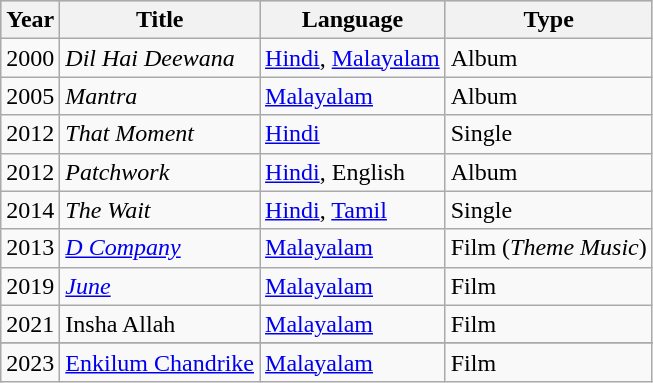<table class="wikitable" border="1">
<tr style="background:#CCC; text-align:center;">
<th>Year</th>
<th>Title</th>
<th>Language</th>
<th>Type</th>
</tr>
<tr>
<td>2000</td>
<td><em>Dil Hai Deewana</em></td>
<td><a href='#'>Hindi</a>, <a href='#'>Malayalam</a></td>
<td>Album</td>
</tr>
<tr>
<td>2005</td>
<td><em>Mantra</em></td>
<td><a href='#'>Malayalam</a></td>
<td>Album</td>
</tr>
<tr>
<td>2012</td>
<td><em>That Moment</em></td>
<td><a href='#'>Hindi</a></td>
<td>Single</td>
</tr>
<tr>
<td>2012</td>
<td><em>Patchwork</em></td>
<td><a href='#'>Hindi</a>, English</td>
<td>Album</td>
</tr>
<tr>
<td>2014</td>
<td><em>The Wait</em></td>
<td><a href='#'>Hindi</a>, <a href='#'>Tamil</a></td>
<td>Single</td>
</tr>
<tr>
<td>2013</td>
<td><a href='#'><em>D Company</em></a></td>
<td><a href='#'>Malayalam</a></td>
<td>Film (<em>Theme Music</em>)</td>
</tr>
<tr>
<td>2019</td>
<td><a href='#'><em>June</em></a></td>
<td><a href='#'>Malayalam</a></td>
<td>Film</td>
</tr>
<tr>
<td>2021</td>
<td>Insha Allah</td>
<td><a href='#'>Malayalam</a></td>
<td>Film</td>
</tr>
<tr>
</tr>
<tr>
<td>2023</td>
<td><a href='#'>Enkilum Chandrike</a></td>
<td><a href='#'>Malayalam</a></td>
<td>Film</td>
</tr>
</table>
